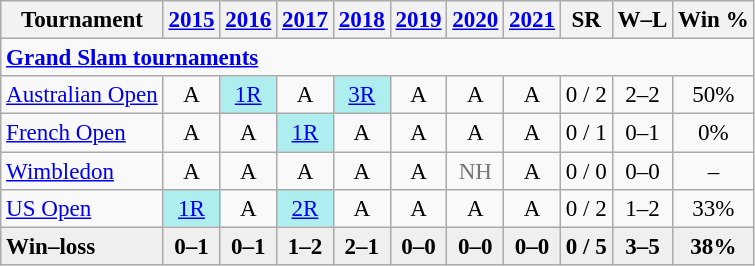<table class=wikitable style=text-align:center;font-size:96%>
<tr>
<th>Tournament</th>
<th><a href='#'>2015</a></th>
<th><a href='#'>2016</a></th>
<th><a href='#'>2017</a></th>
<th><a href='#'>2018</a></th>
<th><a href='#'>2019</a></th>
<th><a href='#'>2020</a></th>
<th><a href='#'>2021</a></th>
<th>SR</th>
<th>W–L</th>
<th>Win %</th>
</tr>
<tr>
<td colspan=15 align=left><a href='#'><strong>Grand Slam tournaments</strong></a></td>
</tr>
<tr>
<td align=left><a href='#'>Australian Open</a></td>
<td>A</td>
<td bgcolor=afeeee><a href='#'>1R</a></td>
<td>A</td>
<td bgcolor=afeeee><a href='#'>3R</a></td>
<td>A</td>
<td>A</td>
<td>A</td>
<td>0 / 2</td>
<td>2–2</td>
<td>50%</td>
</tr>
<tr>
<td align=left><a href='#'>French Open</a></td>
<td>A</td>
<td>A</td>
<td bgcolor=afeeee><a href='#'>1R</a></td>
<td>A</td>
<td>A</td>
<td>A</td>
<td>A</td>
<td>0 / 1</td>
<td>0–1</td>
<td>0%</td>
</tr>
<tr>
<td align=left><a href='#'>Wimbledon</a></td>
<td>A</td>
<td>A</td>
<td>A</td>
<td>A</td>
<td>A</td>
<td style=color:#767676>NH</td>
<td>A</td>
<td>0 / 0</td>
<td>0–0</td>
<td>–</td>
</tr>
<tr>
<td align=left><a href='#'>US Open</a></td>
<td style=background:#afeeee><a href='#'>1R</a></td>
<td>A</td>
<td style=background:#afeeee><a href='#'>2R</a></td>
<td>A</td>
<td>A</td>
<td>A</td>
<td>A</td>
<td>0 / 2</td>
<td>1–2</td>
<td>33%</td>
</tr>
<tr style=font-weight:bold;background:#efefef>
<td style=text-align:left>Win–loss</td>
<td>0–1</td>
<td>0–1</td>
<td>1–2</td>
<td>2–1</td>
<td>0–0</td>
<td>0–0</td>
<td>0–0</td>
<td>0 / 5</td>
<td>3–5</td>
<td>38%</td>
</tr>
</table>
